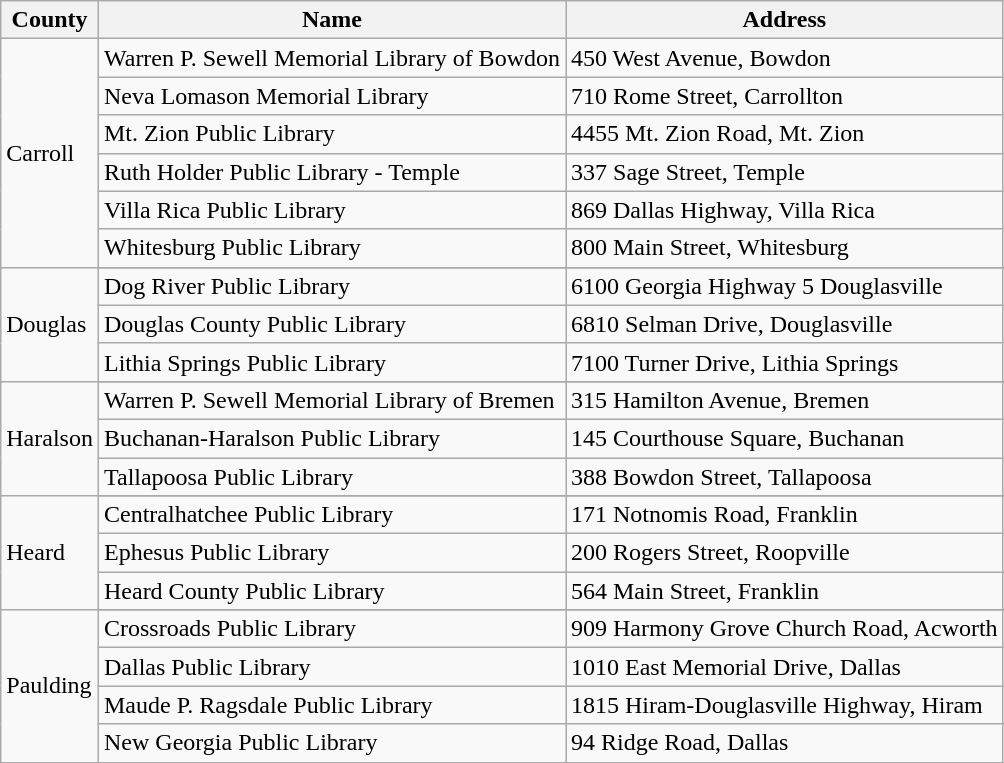<table class="wikitable">
<tr>
<th>County</th>
<th>Name</th>
<th>Address</th>
</tr>
<tr>
<td rowspan="6">Carroll</td>
<td>Warren P. Sewell Memorial Library of Bowdon</td>
<td>450 West Avenue, Bowdon</td>
</tr>
<tr>
<td>Neva Lomason Memorial Library</td>
<td>710 Rome Street, Carrollton</td>
</tr>
<tr>
<td>Mt. Zion Public Library</td>
<td>4455 Mt. Zion Road, Mt. Zion</td>
</tr>
<tr>
<td>Ruth Holder Public Library - Temple</td>
<td>337 Sage Street, Temple</td>
</tr>
<tr>
<td>Villa Rica Public Library</td>
<td>869 Dallas Highway, Villa Rica</td>
</tr>
<tr>
<td>Whitesburg Public Library</td>
<td>800 Main Street, Whitesburg</td>
</tr>
<tr>
<td rowspan="4">Douglas</td>
</tr>
<tr>
<td>Dog River Public Library</td>
<td>6100 Georgia Highway 5 Douglasville</td>
</tr>
<tr>
<td>Douglas County Public Library</td>
<td>6810 Selman Drive, Douglasville</td>
</tr>
<tr>
<td>Lithia Springs Public Library</td>
<td>7100 Turner Drive, Lithia Springs</td>
</tr>
<tr>
<td rowspan="4">Haralson</td>
</tr>
<tr>
<td>Warren P. Sewell Memorial Library of Bremen</td>
<td>315 Hamilton Avenue, Bremen</td>
</tr>
<tr>
<td>Buchanan-Haralson Public Library</td>
<td>145 Courthouse Square, Buchanan</td>
</tr>
<tr>
<td>Tallapoosa Public Library</td>
<td>388 Bowdon Street, Tallapoosa</td>
</tr>
<tr>
<td rowspan="4">Heard</td>
</tr>
<tr>
<td>Centralhatchee Public Library</td>
<td>171 Notnomis Road, Franklin</td>
</tr>
<tr>
<td>Ephesus Public Library</td>
<td>200 Rogers Street, Roopville</td>
</tr>
<tr>
<td>Heard County Public Library</td>
<td>564 Main Street, Franklin</td>
</tr>
<tr>
<td rowspan="5">Paulding</td>
</tr>
<tr>
<td>Crossroads Public Library</td>
<td>909 Harmony Grove Church Road, Acworth</td>
</tr>
<tr>
<td>Dallas Public Library</td>
<td>1010 East Memorial Drive, Dallas</td>
</tr>
<tr>
<td>Maude P. Ragsdale Public Library</td>
<td>1815 Hiram-Douglasville Highway, Hiram</td>
</tr>
<tr>
<td>New Georgia Public Library</td>
<td>94 Ridge Road, Dallas</td>
</tr>
<tr>
</tr>
</table>
